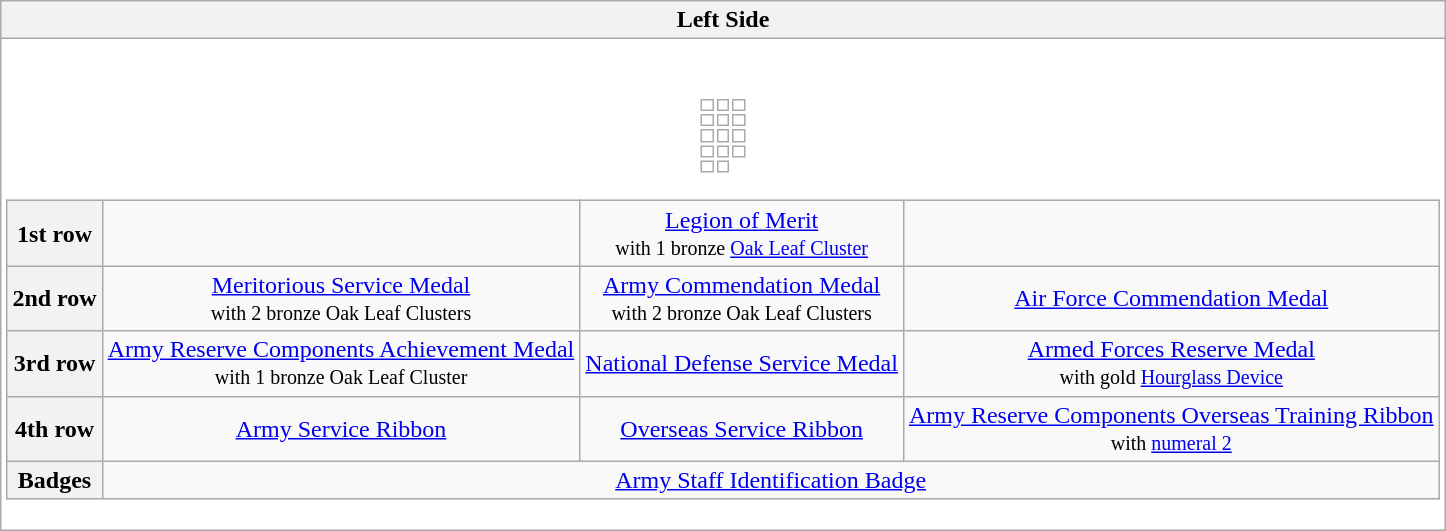<table class="wikitable" style="margin:1em auto; background:transparent;">
<tr>
<th colspan=>Left Side</th>
</tr>
<tr>
<td colspan="2"><br><table style="margin:1em auto; text-align:center;">
<tr>
<td></td>
<td></td>
<td></td>
</tr>
<tr>
<td></td>
<td></td>
<td></td>
</tr>
<tr>
<td></td>
<td></td>
<td><span></span></td>
</tr>
<tr>
<td></td>
<td></td>
<td><span></span></td>
</tr>
<tr>
<td></td>
<td></td>
</tr>
</table>
<table class="wikitable" style="margin:1em auto; text-align:center;">
<tr>
<th>1st row</th>
<td colspan=2></td>
<td colspan=2><a href='#'>Legion of Merit</a><br><small>with 1 bronze <a href='#'>Oak Leaf Cluster</a></small></td>
<td colspan=2></td>
</tr>
<tr>
<th>2nd row</th>
<td colspan="2"><a href='#'>Meritorious Service Medal</a><br><small>with 2 bronze Oak Leaf Clusters</small></td>
<td colspan="2"><a href='#'>Army Commendation Medal</a><br><small>with 2 bronze Oak Leaf Clusters</small></td>
<td colspan="2"><a href='#'>Air Force Commendation Medal</a></td>
</tr>
<tr>
<th>3rd row</th>
<td colspan="2"><a href='#'>Army Reserve Components Achievement Medal</a><br><small>with 1 bronze Oak Leaf Cluster</small></td>
<td colspan="2"><a href='#'>National Defense Service Medal</a></td>
<td colspan="2"><a href='#'>Armed Forces Reserve Medal</a><br><small>with gold <a href='#'>Hourglass Device</a></small></td>
</tr>
<tr>
<th>4th row</th>
<td colspan="2"><a href='#'>Army Service Ribbon</a></td>
<td colspan="2"><a href='#'>Overseas Service Ribbon</a></td>
<td colspan="2"><a href='#'>Army Reserve Components Overseas Training Ribbon</a> <br><small>with <a href='#'>numeral 2</a></small></td>
</tr>
<tr>
<th>Badges</th>
<td colspan="6" style="text-align:center;"><a href='#'>Army Staff Identification Badge</a></td>
</tr>
</table>
</td>
</tr>
</table>
